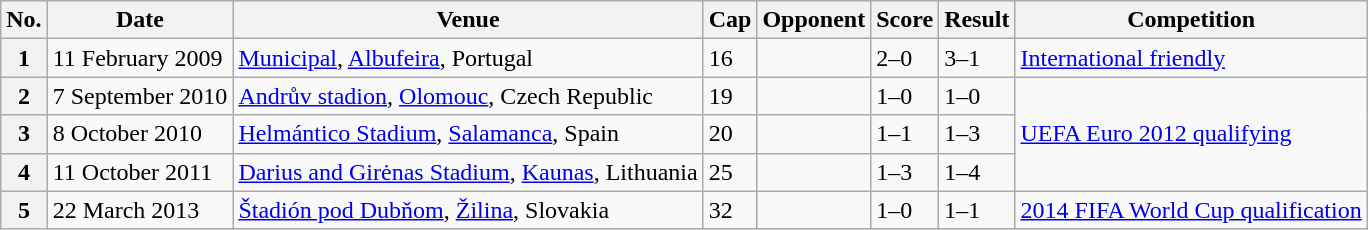<table class="wikitable sortable plainrowheaders">
<tr>
<th scope=col>No.</th>
<th scope=col data-sort-type=date>Date</th>
<th scope=col>Venue</th>
<th scope=col>Cap</th>
<th scope=col>Opponent</th>
<th scope=col>Score</th>
<th scope=col>Result</th>
<th scope=col>Competition</th>
</tr>
<tr>
<th scope=row>1</th>
<td>11 February 2009</td>
<td><a href='#'>Municipal</a>, <a href='#'>Albufeira</a>, Portugal</td>
<td>16</td>
<td></td>
<td>2–0</td>
<td>3–1</td>
<td><a href='#'>International friendly</a></td>
</tr>
<tr>
<th scope=row>2</th>
<td>7 September 2010</td>
<td><a href='#'>Andrův stadion</a>, <a href='#'>Olomouc</a>, Czech Republic</td>
<td>19</td>
<td></td>
<td>1–0</td>
<td>1–0</td>
<td rowspan=3><a href='#'>UEFA Euro 2012 qualifying</a></td>
</tr>
<tr>
<th scope=row>3</th>
<td>8 October 2010</td>
<td><a href='#'>Helmántico Stadium</a>, <a href='#'>Salamanca</a>, Spain</td>
<td>20</td>
<td></td>
<td>1–1</td>
<td>1–3</td>
</tr>
<tr>
<th scope=row>4</th>
<td>11 October 2011</td>
<td><a href='#'>Darius and Girėnas Stadium</a>, <a href='#'>Kaunas</a>, Lithuania</td>
<td>25</td>
<td></td>
<td>1–3</td>
<td>1–4</td>
</tr>
<tr>
<th scope=row>5</th>
<td>22 March 2013</td>
<td><a href='#'>Štadión pod Dubňom</a>, <a href='#'>Žilina</a>, Slovakia</td>
<td>32</td>
<td></td>
<td>1–0</td>
<td>1–1</td>
<td><a href='#'>2014 FIFA World Cup qualification</a></td>
</tr>
</table>
